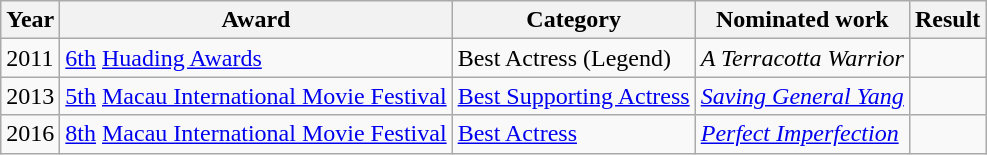<table class="wikitable sortable">
<tr>
<th>Year</th>
<th>Award</th>
<th>Category</th>
<th>Nominated work</th>
<th>Result</th>
</tr>
<tr>
<td>2011</td>
<td><a href='#'>6th</a> <a href='#'>Huading Awards</a></td>
<td>Best Actress (Legend)</td>
<td><em>A Terracotta Warrior</em></td>
<td></td>
</tr>
<tr>
<td>2013</td>
<td><a href='#'>5th</a> <a href='#'>Macau International Movie Festival</a></td>
<td><a href='#'>Best Supporting Actress</a></td>
<td><em><a href='#'>Saving General Yang</a></em></td>
<td></td>
</tr>
<tr>
<td>2016</td>
<td><a href='#'>8th</a> <a href='#'>Macau International Movie Festival</a></td>
<td><a href='#'>Best Actress</a></td>
<td><em><a href='#'>Perfect Imperfection</a></em></td>
<td></td>
</tr>
</table>
